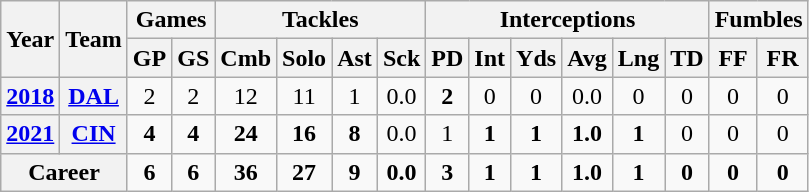<table class="wikitable" style="text-align:center;">
<tr>
<th rowspan="2">Year</th>
<th rowspan="2">Team</th>
<th colspan="2">Games</th>
<th colspan="4">Tackles</th>
<th colspan="6">Interceptions</th>
<th colspan="2">Fumbles</th>
</tr>
<tr>
<th>GP</th>
<th>GS</th>
<th>Cmb</th>
<th>Solo</th>
<th>Ast</th>
<th>Sck</th>
<th>PD</th>
<th>Int</th>
<th>Yds</th>
<th>Avg</th>
<th>Lng</th>
<th>TD</th>
<th>FF</th>
<th>FR</th>
</tr>
<tr>
<th><a href='#'>2018</a></th>
<th><a href='#'>DAL</a></th>
<td>2</td>
<td>2</td>
<td>12</td>
<td>11</td>
<td>1</td>
<td>0.0</td>
<td><strong>2</strong></td>
<td>0</td>
<td>0</td>
<td>0.0</td>
<td>0</td>
<td>0</td>
<td>0</td>
<td>0</td>
</tr>
<tr>
<th><a href='#'>2021</a></th>
<th><a href='#'>CIN</a></th>
<td><strong>4</strong></td>
<td><strong>4</strong></td>
<td><strong>24</strong></td>
<td><strong>16</strong></td>
<td><strong>8</strong></td>
<td>0.0</td>
<td>1</td>
<td><strong>1</strong></td>
<td><strong>1</strong></td>
<td><strong>1.0</strong></td>
<td><strong>1</strong></td>
<td>0</td>
<td>0</td>
<td>0</td>
</tr>
<tr>
<th colspan="2"><strong>Career</strong></th>
<td><strong>6</strong></td>
<td><strong>6</strong></td>
<td><strong>36</strong></td>
<td><strong>27</strong></td>
<td><strong>9</strong></td>
<td><strong>0.0</strong></td>
<td><strong>3</strong></td>
<td><strong>1</strong></td>
<td><strong>1</strong></td>
<td><strong>1.0</strong></td>
<td><strong>1</strong></td>
<td><strong>0</strong></td>
<td><strong>0</strong></td>
<td><strong>0</strong></td>
</tr>
</table>
